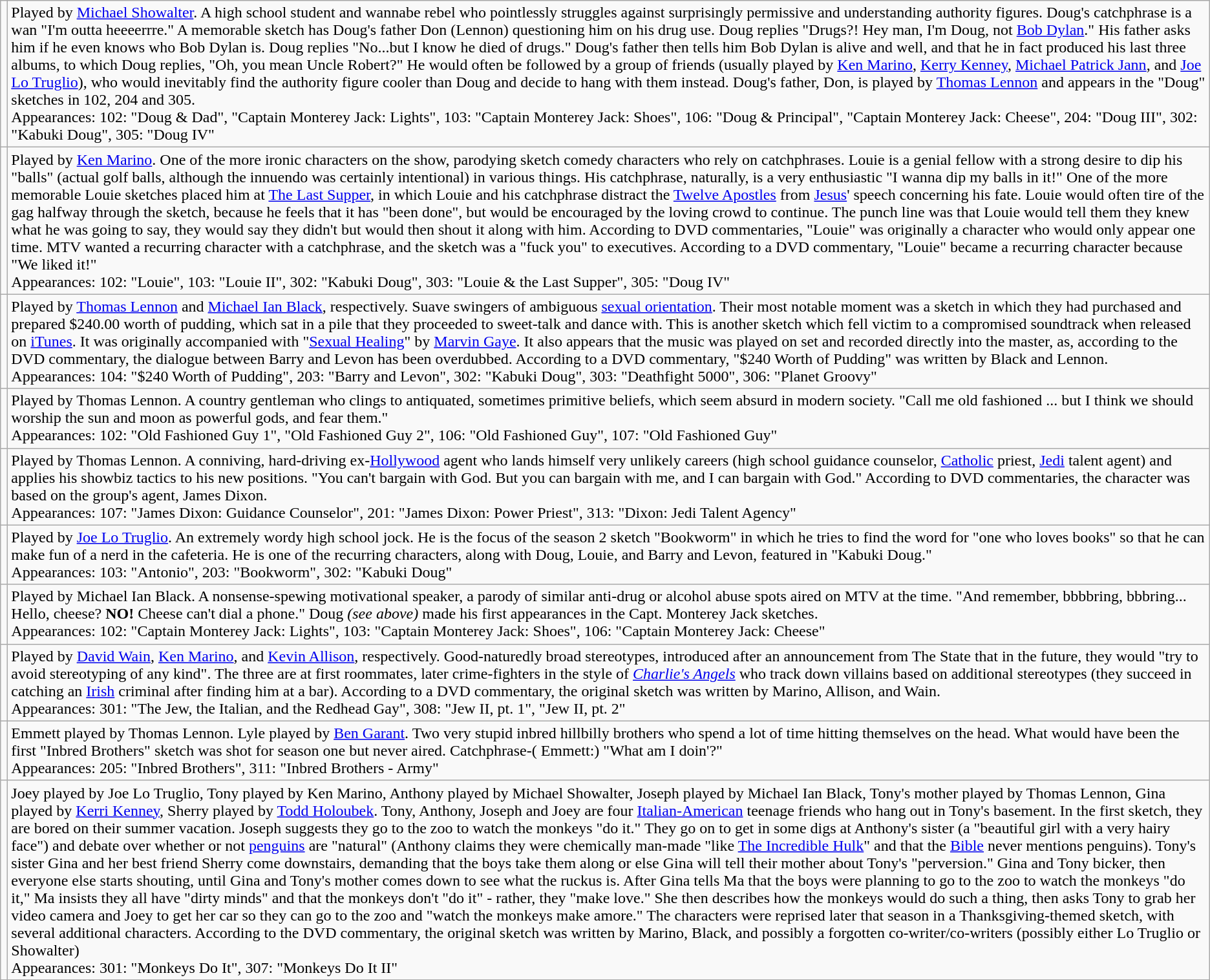<table class="wikitable">
<tr>
<td></td>
<td>Played by <a href='#'>Michael Showalter</a>. A high school student and wannabe rebel who pointlessly struggles against surprisingly permissive and understanding authority figures. Doug's catchphrase is a wan "I'm outta heeeerrre." A memorable sketch has Doug's father Don (Lennon) questioning him on his drug use. Doug replies "Drugs?! Hey man, I'm Doug, not <a href='#'>Bob Dylan</a>." His father asks him if he even knows who Bob Dylan is. Doug replies "No...but I know he died of drugs." Doug's father then tells him Bob Dylan is alive and well, and that he in fact produced his last three albums, to which Doug replies, "Oh, you mean Uncle Robert?" He would often be followed by a group of friends (usually played by <a href='#'>Ken Marino</a>, <a href='#'>Kerry Kenney</a>, <a href='#'>Michael Patrick Jann</a>, and <a href='#'>Joe Lo Truglio</a>), who would inevitably find the authority figure cooler than Doug and decide to hang with them instead. Doug's father, Don, is played by <a href='#'>Thomas Lennon</a> and appears in the "Doug" sketches in 102, 204 and 305.<br>Appearances: 102: "Doug & Dad", "Captain Monterey Jack: Lights", 103: "Captain Monterey Jack: Shoes", 106: "Doug & Principal", "Captain Monterey Jack: Cheese", 204: "Doug III", 302: "Kabuki Doug", 305: "Doug IV"</td>
</tr>
<tr>
<td></td>
<td>Played by <a href='#'>Ken Marino</a>. One of the more ironic characters on the show, parodying sketch comedy characters who rely on catchphrases. Louie is a genial fellow with a strong desire to dip his "balls" (actual golf balls, although the innuendo was certainly intentional) in various things. His catchphrase, naturally, is a very enthusiastic "I wanna dip my balls in it!" One of the more memorable Louie sketches placed him at <a href='#'>The Last Supper</a>, in which Louie and his catchphrase distract the <a href='#'>Twelve Apostles</a> from <a href='#'>Jesus</a>' speech concerning his fate. Louie would often tire of the gag halfway through the sketch, because he feels that it has "been done", but would be encouraged by the loving crowd to continue. The punch line was that Louie would tell them they knew what he was going to say, they would say they didn't but would then shout it along with him. According to DVD commentaries, "Louie" was originally a character who would only appear one time. MTV wanted a recurring character with a catchphrase, and the sketch was a "fuck you" to executives. According to a DVD commentary, "Louie" became a recurring character because "We liked it!"<br>Appearances: 102: "Louie", 103: "Louie II", 302: "Kabuki Doug", 303: "Louie & the Last Supper", 305: "Doug IV"</td>
</tr>
<tr>
<td></td>
<td>Played by <a href='#'>Thomas Lennon</a> and <a href='#'>Michael Ian Black</a>, respectively. Suave swingers of ambiguous <a href='#'>sexual orientation</a>. Their most notable moment was a sketch in which they had purchased and prepared $240.00 worth of pudding, which sat in a pile that they proceeded to sweet-talk and dance with. This is another sketch which fell victim to a compromised soundtrack when released on <a href='#'>iTunes</a>. It was originally accompanied with "<a href='#'>Sexual Healing</a>" by <a href='#'>Marvin Gaye</a>. It also appears that the music was played on set and recorded directly into the master, as, according to the DVD commentary, the dialogue between Barry and Levon has been overdubbed. According to a DVD commentary, "$240 Worth of Pudding" was written by Black and Lennon.<br>Appearances: 104: "$240 Worth of Pudding", 203: "Barry and Levon", 302: "Kabuki Doug", 303: "Deathfight 5000", 306: "Planet Groovy"</td>
</tr>
<tr>
<td></td>
<td>Played by Thomas Lennon. A country gentleman who clings to antiquated, sometimes primitive beliefs, which seem absurd in modern society. "Call me old fashioned ... but I think we should worship the sun and moon as powerful gods, and fear them."<br>Appearances: 102: "Old Fashioned Guy 1", "Old Fashioned Guy 2", 106: "Old Fashioned Guy", 107: "Old Fashioned Guy"</td>
</tr>
<tr>
<td></td>
<td>Played by Thomas Lennon. A conniving, hard-driving ex-<a href='#'>Hollywood</a> agent who lands himself very unlikely careers (high school guidance counselor, <a href='#'>Catholic</a> priest, <a href='#'>Jedi</a> talent agent) and applies his showbiz tactics to his new positions. "You can't bargain with God. But you can bargain with me, and I can bargain with God." According to DVD commentaries, the character was based on the group's agent, James Dixon.<br>Appearances: 107: "James Dixon: Guidance Counselor", 201: "James Dixon: Power Priest", 313: "Dixon: Jedi Talent Agency"</td>
</tr>
<tr>
<td></td>
<td>Played by <a href='#'>Joe Lo Truglio</a>. An extremely wordy high school jock. He is the focus of the season 2 sketch "Bookworm" in which he tries to find the word for "one who loves books"  so that he can make fun of a nerd in the cafeteria. He is one of the recurring characters, along with Doug, Louie, and Barry and Levon, featured in "Kabuki Doug."<br>Appearances: 103: "Antonio", 203: "Bookworm", 302: "Kabuki Doug"</td>
</tr>
<tr>
<td></td>
<td>Played by Michael Ian Black. A nonsense-spewing motivational speaker, a parody of similar anti-drug or alcohol abuse spots aired on MTV at the time. "And remember, bbbbring, bbbring... Hello, cheese? <strong>NO!</strong> Cheese can't dial a phone." Doug <em>(see above)</em> made his first appearances in the Capt. Monterey Jack sketches.<br>Appearances: 102: "Captain Monterey Jack: Lights", 103: "Captain Monterey Jack: Shoes", 106: "Captain Monterey Jack: Cheese"</td>
</tr>
<tr>
<td></td>
<td>Played by <a href='#'>David Wain</a>, <a href='#'>Ken Marino</a>, and <a href='#'>Kevin Allison</a>, respectively. Good-naturedly broad stereotypes, introduced after an announcement from The State that in the future, they would "try to avoid stereotyping of any kind".  The three are at first roommates, later crime-fighters in the style of <em><a href='#'>Charlie's Angels</a></em> who track down villains based on additional stereotypes (they succeed in catching an <a href='#'>Irish</a> criminal after finding him at a bar). According to a DVD commentary, the original sketch was written by Marino, Allison, and Wain.<br>Appearances: 301: "The Jew, the Italian, and the Redhead Gay", 308: "Jew II, pt. 1", "Jew II, pt. 2"</td>
</tr>
<tr>
<td></td>
<td>Emmett played by Thomas Lennon. Lyle played by <a href='#'>Ben Garant</a>. Two very stupid inbred hillbilly brothers who spend a lot of time hitting themselves on the head. What would have been the first "Inbred Brothers" sketch was shot for season one but never aired. Catchphrase-( Emmett:) "What am I doin'?"<br>Appearances: 205: "Inbred Brothers", 311: "Inbred Brothers - Army"</td>
</tr>
<tr>
<td></td>
<td>Joey played by Joe Lo Truglio, Tony played by Ken Marino, Anthony played by Michael Showalter, Joseph played by Michael Ian Black, Tony's mother played by Thomas Lennon, Gina played by <a href='#'>Kerri Kenney</a>, Sherry played by <a href='#'>Todd Holoubek</a>. Tony, Anthony, Joseph and Joey are four <a href='#'>Italian-American</a> teenage friends who hang out in Tony's basement. In the first sketch, they are bored on their summer vacation.  Joseph suggests they go to the zoo to watch the monkeys "do it." They go on to get in some digs at Anthony's sister (a "beautiful girl with a very hairy face") and debate over whether or not <a href='#'>penguins</a> are "natural" (Anthony claims they were chemically man-made "like <a href='#'>The Incredible Hulk</a>" and that the <a href='#'>Bible</a> never mentions penguins). Tony's sister Gina and her best friend Sherry come downstairs, demanding that the boys take them along or else Gina will tell their mother about Tony's "perversion." Gina and Tony bicker, then everyone else starts shouting, until Gina and Tony's mother comes down to see what the ruckus is.  After Gina tells Ma that the boys were planning to go to the zoo to watch the monkeys "do it," Ma insists they all have "dirty minds" and that the monkeys don't "do it" - rather, they "make love." She then describes how the monkeys would do such a thing, then asks Tony to grab her video camera and Joey to get her car so they can go to the zoo and "watch the monkeys make amore." The characters were reprised later that season in a Thanksgiving-themed sketch, with several additional characters. According to the DVD commentary, the original sketch was written by Marino, Black, and possibly a forgotten co-writer/co-writers (possibly either Lo Truglio or Showalter)<br>Appearances: 301: "Monkeys Do It", 307: "Monkeys Do It II"</td>
</tr>
<tr>
</tr>
</table>
